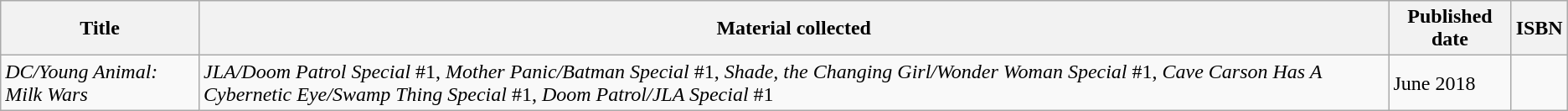<table class="wikitable">
<tr>
<th>Title</th>
<th>Material collected</th>
<th>Published date</th>
<th>ISBN</th>
</tr>
<tr>
<td><em>DC/Young Animal: Milk Wars</em></td>
<td><em>JLA/Doom Patrol Special</em> #1, <em>Mother Panic/Batman Special</em> #1, <em>Shade, the Changing Girl/Wonder Woman Special</em> #1, <em>Cave Carson Has A Cybernetic Eye/Swamp Thing Special</em> #1, <em>Doom Patrol/JLA Special</em> #1</td>
<td>June 2018</td>
<td></td>
</tr>
</table>
